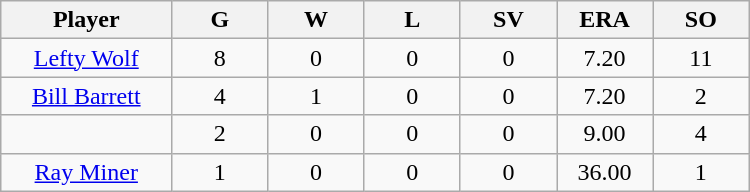<table class="wikitable sortable">
<tr>
<th bgcolor="#DDDDFF" width="16%">Player</th>
<th bgcolor="#DDDDFF" width="9%">G</th>
<th bgcolor="#DDDDFF" width="9%">W</th>
<th bgcolor="#DDDDFF" width="9%">L</th>
<th bgcolor="#DDDDFF" width="9%">SV</th>
<th bgcolor="#DDDDFF" width="9%">ERA</th>
<th bgcolor="#DDDDFF" width="9%">SO</th>
</tr>
<tr align="center">
<td><a href='#'>Lefty Wolf</a></td>
<td>8</td>
<td>0</td>
<td>0</td>
<td>0</td>
<td>7.20</td>
<td>11</td>
</tr>
<tr align=center>
<td><a href='#'>Bill Barrett</a></td>
<td>4</td>
<td>1</td>
<td>0</td>
<td>0</td>
<td>7.20</td>
<td>2</td>
</tr>
<tr align=center>
<td></td>
<td>2</td>
<td>0</td>
<td>0</td>
<td>0</td>
<td>9.00</td>
<td>4</td>
</tr>
<tr align="center">
<td><a href='#'>Ray Miner</a></td>
<td>1</td>
<td>0</td>
<td>0</td>
<td>0</td>
<td>36.00</td>
<td>1</td>
</tr>
</table>
